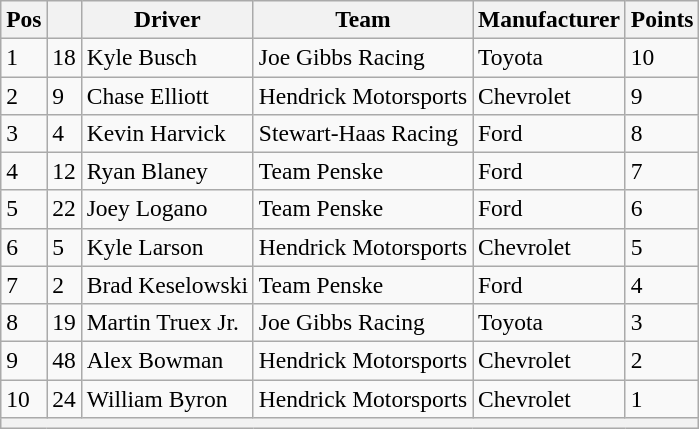<table class="wikitable" style="font-size:98%">
<tr>
<th>Pos</th>
<th></th>
<th>Driver</th>
<th>Team</th>
<th>Manufacturer</th>
<th>Points</th>
</tr>
<tr>
<td>1</td>
<td>18</td>
<td>Kyle Busch</td>
<td>Joe Gibbs Racing</td>
<td>Toyota</td>
<td>10</td>
</tr>
<tr>
<td>2</td>
<td>9</td>
<td>Chase Elliott</td>
<td>Hendrick Motorsports</td>
<td>Chevrolet</td>
<td>9</td>
</tr>
<tr>
<td>3</td>
<td>4</td>
<td>Kevin Harvick</td>
<td>Stewart-Haas Racing</td>
<td>Ford</td>
<td>8</td>
</tr>
<tr>
<td>4</td>
<td>12</td>
<td>Ryan Blaney</td>
<td>Team Penske</td>
<td>Ford</td>
<td>7</td>
</tr>
<tr>
<td>5</td>
<td>22</td>
<td>Joey Logano</td>
<td>Team Penske</td>
<td>Ford</td>
<td>6</td>
</tr>
<tr>
<td>6</td>
<td>5</td>
<td>Kyle Larson</td>
<td>Hendrick Motorsports</td>
<td>Chevrolet</td>
<td>5</td>
</tr>
<tr>
<td>7</td>
<td>2</td>
<td>Brad Keselowski</td>
<td>Team Penske</td>
<td>Ford</td>
<td>4</td>
</tr>
<tr>
<td>8</td>
<td>19</td>
<td>Martin Truex Jr.</td>
<td>Joe Gibbs Racing</td>
<td>Toyota</td>
<td>3</td>
</tr>
<tr>
<td>9</td>
<td>48</td>
<td>Alex Bowman</td>
<td>Hendrick Motorsports</td>
<td>Chevrolet</td>
<td>2</td>
</tr>
<tr>
<td>10</td>
<td>24</td>
<td>William Byron</td>
<td>Hendrick Motorsports</td>
<td>Chevrolet</td>
<td>1</td>
</tr>
<tr>
<th colspan="6"></th>
</tr>
</table>
